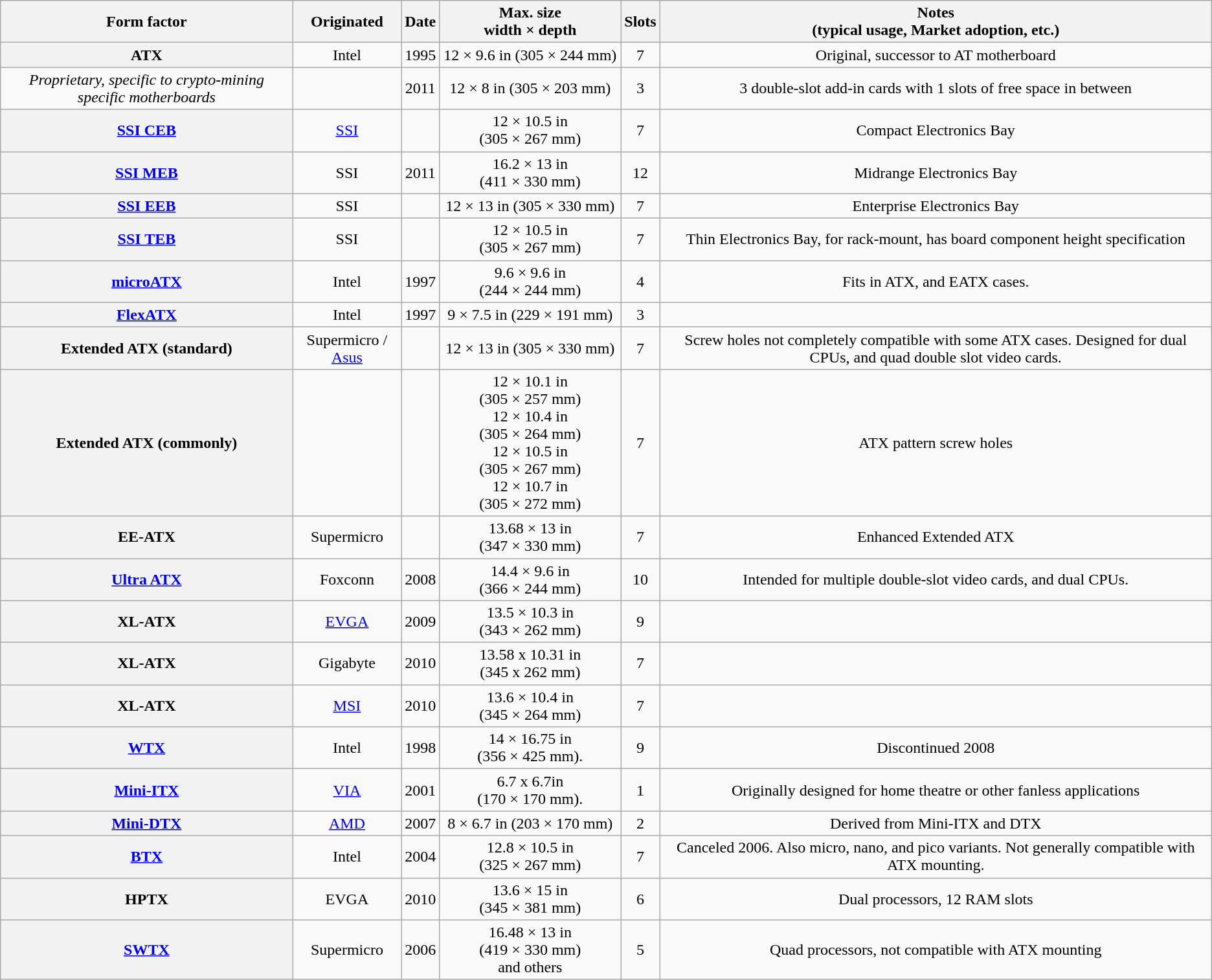<table class="wikitable sortable" style="text-align:center;">
<tr>
<th>Form factor</th>
<th>Originated</th>
<th>Date</th>
<th>Max. size<br>width × depth</th>
<th>Slots</th>
<th>Notes<br>(typical usage, Market adoption, etc.)</th>
</tr>
<tr>
<th>ATX</th>
<td>Intel</td>
<td>1995</td>
<td>12 × 9.6 in (305 × 244 mm)</td>
<td>7 </td>
<td>Original, successor to AT motherboard</td>
</tr>
<tr>
<td><em>Proprietary, specific to crypto-mining specific motherboards</em></td>
<td></td>
<td>2011</td>
<td>12 × 8 in (305 × 203 mm)</td>
<td>3</td>
<td>3 double-slot add-in cards with 1 slots of free space in between</td>
</tr>
<tr>
<th><a href='#'>SSI CEB</a></th>
<td><a href='#'>SSI</a></td>
<td></td>
<td>12 × 10.5 in (305 × 267 mm)</td>
<td>7</td>
<td>Compact Electronics Bay</td>
</tr>
<tr>
<th><a href='#'>SSI MEB</a></th>
<td>SSI</td>
<td>2011</td>
<td>16.2 × 13 in (411 × 330 mm)</td>
<td>12</td>
<td>Midrange Electronics Bay</td>
</tr>
<tr>
<th><a href='#'>SSI EEB</a></th>
<td>SSI</td>
<td></td>
<td>12 × 13 in (305 × 330 mm)</td>
<td>7</td>
<td>Enterprise Electronics Bay</td>
</tr>
<tr>
<th><a href='#'>SSI TEB</a></th>
<td>SSI</td>
<td></td>
<td>12 × 10.5 in (305 × 267 mm)</td>
<td>7</td>
<td>Thin Electronics Bay, for rack-mount, has board component height specification</td>
</tr>
<tr>
<th><a href='#'>microATX</a></th>
<td>Intel</td>
<td>1997</td>
<td>9.6 × 9.6 in (244 × 244 mm)</td>
<td>4</td>
<td>Fits in ATX, and EATX cases.</td>
</tr>
<tr>
<th><a href='#'>FlexATX</a></th>
<td>Intel</td>
<td>1997</td>
<td>9 × 7.5 in (229 × 191 mm)</td>
<td>3</td>
<td></td>
</tr>
<tr>
<th>Extended ATX (standard)</th>
<td>Supermicro / <a href='#'>Asus</a></td>
<td></td>
<td>12 × 13 in (305 × 330 mm)</td>
<td>7</td>
<td>Screw holes not completely compatible with some ATX cases. Designed for dual CPUs, and quad double slot video cards.</td>
</tr>
<tr>
<th>Extended ATX (commonly)</th>
<td></td>
<td></td>
<td>12 × 10.1 in (305 × 257 mm)<br>12 × 10.4 in (305 × 264 mm)<br>12 × 10.5 in (305 × 267 mm)<br>12 × 10.7 in (305 × 272 mm)</td>
<td>7</td>
<td>ATX pattern screw holes</td>
</tr>
<tr>
<th>EE-ATX</th>
<td>Supermicro</td>
<td></td>
<td>13.68 × 13 in (347 × 330 mm)</td>
<td>7</td>
<td>Enhanced Extended ATX</td>
</tr>
<tr>
<th><a href='#'>Ultra ATX</a></th>
<td>Foxconn</td>
<td>2008</td>
<td>14.4 × 9.6 in (366 × 244 mm)</td>
<td>10</td>
<td>Intended for multiple double-slot video cards, and dual CPUs.</td>
</tr>
<tr>
<th>XL-ATX</th>
<td><a href='#'>EVGA</a></td>
<td>2009</td>
<td>13.5 × 10.3 in (343 × 262 mm)</td>
<td>9</td>
<td></td>
</tr>
<tr>
<th>XL-ATX</th>
<td>Gigabyte</td>
<td>2010</td>
<td>13.58 x 10.31 in (345 x 262 mm)</td>
<td>7</td>
<td></td>
</tr>
<tr>
<th>XL-ATX</th>
<td><a href='#'>MSI</a></td>
<td>2010</td>
<td>13.6 × 10.4 in (345 × 264 mm)</td>
<td>7</td>
<td></td>
</tr>
<tr>
<th><a href='#'>WTX</a></th>
<td>Intel</td>
<td>1998</td>
<td>14 × 16.75 in (356 × 425 mm).</td>
<td>9</td>
<td>Discontinued 2008</td>
</tr>
<tr>
<th><a href='#'>Mini-ITX</a></th>
<td><a href='#'>VIA</a></td>
<td>2001</td>
<td>6.7 x 6.7in (170 × 170 mm).</td>
<td>1</td>
<td>Originally designed for home theatre or other fanless applications</td>
</tr>
<tr>
<th><a href='#'>Mini-DTX</a></th>
<td><a href='#'>AMD</a></td>
<td>2007</td>
<td>8 × 6.7 in (203 × 170 mm)</td>
<td>2</td>
<td>Derived from Mini-ITX and DTX</td>
</tr>
<tr>
<th><a href='#'>BTX</a></th>
<td>Intel</td>
<td>2004</td>
<td>12.8 × 10.5 in (325 × 267 mm)</td>
<td>7</td>
<td>Canceled 2006. Also micro, nano, and pico variants. Not generally compatible with ATX mounting.</td>
</tr>
<tr>
<th>HPTX</th>
<td>EVGA</td>
<td>2010</td>
<td>13.6 × 15 in (345 × 381 mm)</td>
<td>6</td>
<td>Dual processors, 12 RAM slots</td>
</tr>
<tr>
<th><a href='#'>SWTX</a></th>
<td>Supermicro</td>
<td>2006</td>
<td>16.48 × 13 in (419 × 330 mm)<br>and others</td>
<td>5</td>
<td>Quad processors, not compatible with ATX mounting</td>
</tr>
</table>
